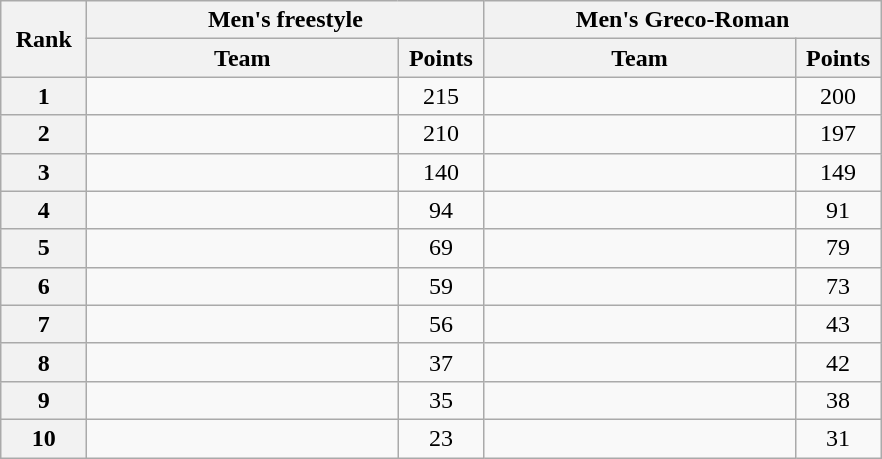<table class="wikitable" style="text-align:center;">
<tr>
<th rowspan="2" width="50">Rank</th>
<th colspan="2">Men's freestyle</th>
<th colspan="2">Men's Greco-Roman</th>
</tr>
<tr>
<th width="200">Team</th>
<th width="50">Points</th>
<th width="200">Team</th>
<th width="50">Points</th>
</tr>
<tr>
<th>1</th>
<td align="left"></td>
<td>215</td>
<td align="left"></td>
<td>200</td>
</tr>
<tr>
<th>2</th>
<td align="left"></td>
<td>210</td>
<td align="left"></td>
<td>197</td>
</tr>
<tr>
<th>3</th>
<td align="left"></td>
<td>140</td>
<td align="left"></td>
<td>149</td>
</tr>
<tr>
<th>4</th>
<td align="left"></td>
<td>94</td>
<td align="left"></td>
<td>91</td>
</tr>
<tr>
<th>5</th>
<td align="left"></td>
<td>69</td>
<td align="left"></td>
<td>79</td>
</tr>
<tr>
<th>6</th>
<td align="left"></td>
<td>59</td>
<td align="left"></td>
<td>73</td>
</tr>
<tr>
<th>7</th>
<td align="left"></td>
<td>56</td>
<td align="left"></td>
<td>43</td>
</tr>
<tr>
<th>8</th>
<td align="left"></td>
<td>37</td>
<td align="left"></td>
<td>42</td>
</tr>
<tr>
<th>9</th>
<td align="left"></td>
<td>35</td>
<td align="left"></td>
<td>38</td>
</tr>
<tr>
<th>10</th>
<td align="left"></td>
<td>23</td>
<td align="left"></td>
<td>31</td>
</tr>
</table>
